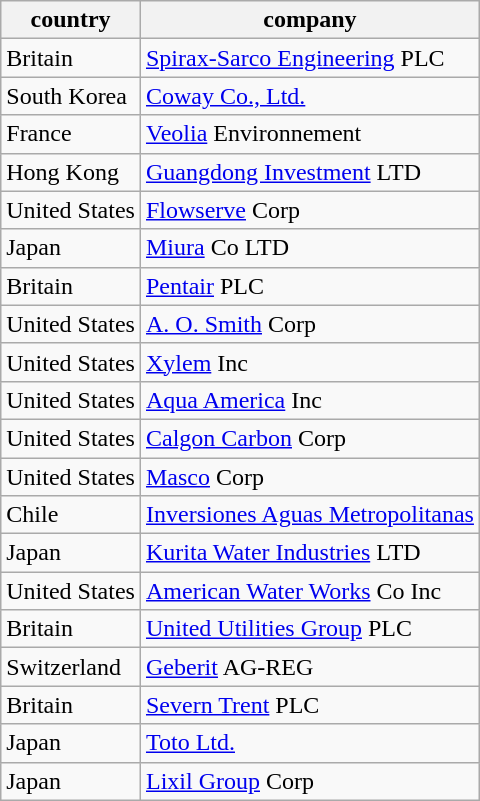<table class="wikitable sortable">
<tr>
<th>country</th>
<th>company</th>
</tr>
<tr>
<td>Britain</td>
<td><a href='#'>Spirax-Sarco Engineering</a> PLC</td>
</tr>
<tr>
<td>South Korea</td>
<td><a href='#'>Coway Co., Ltd.</a></td>
</tr>
<tr>
<td>France</td>
<td><a href='#'>Veolia</a> Environnement</td>
</tr>
<tr>
<td>Hong Kong</td>
<td><a href='#'>Guangdong Investment</a> LTD</td>
</tr>
<tr>
<td>United States</td>
<td><a href='#'>Flowserve</a> Corp</td>
</tr>
<tr>
<td>Japan</td>
<td><a href='#'>Miura</a> Co LTD</td>
</tr>
<tr>
<td>Britain</td>
<td><a href='#'>Pentair</a> PLC</td>
</tr>
<tr>
<td>United States</td>
<td><a href='#'>A. O. Smith</a> Corp</td>
</tr>
<tr>
<td>United States</td>
<td><a href='#'>Xylem</a> Inc</td>
</tr>
<tr>
<td>United States</td>
<td><a href='#'>Aqua America</a> Inc</td>
</tr>
<tr>
<td>United States</td>
<td><a href='#'>Calgon Carbon</a> Corp</td>
</tr>
<tr>
<td>United States</td>
<td><a href='#'>Masco</a> Corp</td>
</tr>
<tr>
<td>Chile</td>
<td><a href='#'>Inversiones Aguas Metropolitanas</a></td>
</tr>
<tr>
<td>Japan</td>
<td><a href='#'>Kurita Water Industries</a> LTD</td>
</tr>
<tr>
<td>United States</td>
<td><a href='#'>American Water Works</a> Co Inc</td>
</tr>
<tr>
<td>Britain</td>
<td><a href='#'>United Utilities Group</a> PLC</td>
</tr>
<tr>
<td>Switzerland</td>
<td><a href='#'>Geberit</a> AG-REG</td>
</tr>
<tr>
<td>Britain</td>
<td><a href='#'>Severn Trent</a> PLC</td>
</tr>
<tr>
<td>Japan</td>
<td><a href='#'>Toto Ltd.</a></td>
</tr>
<tr>
<td>Japan</td>
<td><a href='#'>Lixil Group</a> Corp</td>
</tr>
</table>
